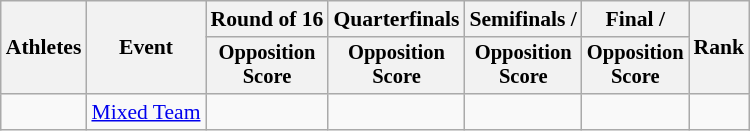<table class=wikitable style="font-size:90%">
<tr>
<th rowspan="2">Athletes</th>
<th rowspan="2">Event</th>
<th>Round of 16</th>
<th>Quarterfinals</th>
<th>Semifinals / </th>
<th>Final / </th>
<th rowspan=2>Rank</th>
</tr>
<tr style="font-size:95%">
<th>Opposition<br>Score</th>
<th>Opposition<br>Score</th>
<th>Opposition<br>Score</th>
<th>Opposition<br>Score</th>
</tr>
<tr align=center>
<td align=left></td>
<td align=left><a href='#'>Mixed Team</a></td>
<td></td>
<td></td>
<td></td>
<td></td>
<td></td>
</tr>
</table>
